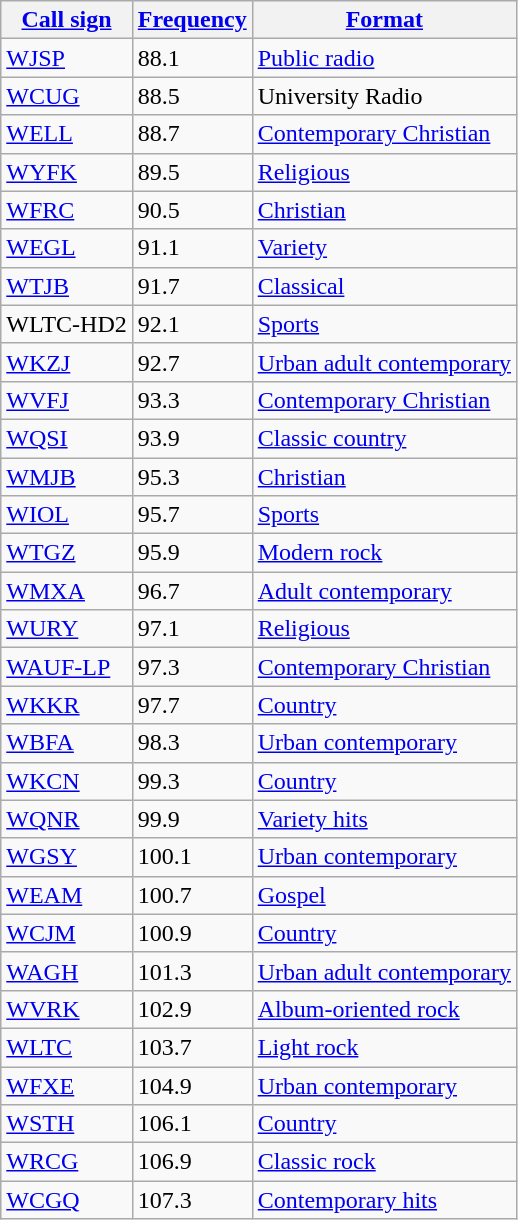<table class="wikitable">
<tr>
<th><a href='#'>Call sign</a></th>
<th><a href='#'>Frequency</a></th>
<th><a href='#'>Format</a></th>
</tr>
<tr>
<td><a href='#'>WJSP</a></td>
<td>88.1</td>
<td><a href='#'>Public radio</a></td>
</tr>
<tr>
<td><a href='#'>WCUG</a></td>
<td>88.5</td>
<td>University Radio</td>
</tr>
<tr>
<td><a href='#'>WELL</a></td>
<td>88.7</td>
<td><a href='#'>Contemporary Christian</a></td>
</tr>
<tr>
<td><a href='#'>WYFK</a></td>
<td>89.5</td>
<td><a href='#'>Religious</a></td>
</tr>
<tr>
<td><a href='#'>WFRC</a></td>
<td>90.5</td>
<td><a href='#'>Christian</a></td>
</tr>
<tr>
<td><a href='#'>WEGL</a></td>
<td>91.1</td>
<td><a href='#'>Variety</a></td>
</tr>
<tr>
<td><a href='#'>WTJB</a></td>
<td>91.7</td>
<td><a href='#'>Classical</a></td>
</tr>
<tr>
<td>WLTC-HD2</td>
<td>92.1</td>
<td><a href='#'>Sports</a></td>
</tr>
<tr>
<td><a href='#'>WKZJ</a></td>
<td>92.7</td>
<td><a href='#'>Urban adult contemporary</a></td>
</tr>
<tr>
<td><a href='#'>WVFJ</a></td>
<td>93.3</td>
<td><a href='#'>Contemporary Christian</a></td>
</tr>
<tr>
<td><a href='#'>WQSI</a></td>
<td>93.9</td>
<td><a href='#'>Classic country</a></td>
</tr>
<tr>
<td><a href='#'>WMJB</a></td>
<td>95.3</td>
<td><a href='#'>Christian</a></td>
</tr>
<tr>
<td><a href='#'>WIOL</a></td>
<td>95.7</td>
<td><a href='#'>Sports</a></td>
</tr>
<tr>
<td><a href='#'>WTGZ</a></td>
<td>95.9</td>
<td><a href='#'>Modern rock</a></td>
</tr>
<tr>
<td><a href='#'>WMXA</a></td>
<td>96.7</td>
<td><a href='#'>Adult contemporary</a></td>
</tr>
<tr>
<td><a href='#'>WURY</a></td>
<td>97.1</td>
<td><a href='#'>Religious</a></td>
</tr>
<tr>
<td><a href='#'>WAUF-LP</a></td>
<td>97.3</td>
<td><a href='#'>Contemporary Christian</a></td>
</tr>
<tr>
<td><a href='#'>WKKR</a></td>
<td>97.7</td>
<td><a href='#'>Country</a></td>
</tr>
<tr>
<td><a href='#'>WBFA</a></td>
<td>98.3</td>
<td><a href='#'>Urban contemporary</a></td>
</tr>
<tr>
<td><a href='#'>WKCN</a></td>
<td>99.3</td>
<td><a href='#'>Country</a></td>
</tr>
<tr>
<td><a href='#'>WQNR</a></td>
<td>99.9</td>
<td><a href='#'>Variety hits</a></td>
</tr>
<tr>
<td><a href='#'>WGSY</a></td>
<td>100.1</td>
<td><a href='#'>Urban contemporary</a></td>
</tr>
<tr>
<td><a href='#'>WEAM</a></td>
<td>100.7</td>
<td><a href='#'>Gospel</a></td>
</tr>
<tr>
<td><a href='#'>WCJM</a></td>
<td>100.9</td>
<td><a href='#'>Country</a></td>
</tr>
<tr>
<td><a href='#'>WAGH</a></td>
<td>101.3</td>
<td><a href='#'>Urban adult contemporary</a></td>
</tr>
<tr>
<td><a href='#'>WVRK</a></td>
<td>102.9</td>
<td><a href='#'>Album-oriented rock</a></td>
</tr>
<tr>
<td><a href='#'>WLTC</a></td>
<td>103.7</td>
<td><a href='#'>Light rock</a></td>
</tr>
<tr>
<td><a href='#'>WFXE</a></td>
<td>104.9</td>
<td><a href='#'>Urban contemporary</a></td>
</tr>
<tr>
<td><a href='#'>WSTH</a></td>
<td>106.1</td>
<td><a href='#'>Country</a></td>
</tr>
<tr>
<td><a href='#'>WRCG</a></td>
<td>106.9</td>
<td><a href='#'>Classic rock</a></td>
</tr>
<tr>
<td><a href='#'>WCGQ</a></td>
<td>107.3</td>
<td><a href='#'>Contemporary hits</a></td>
</tr>
</table>
